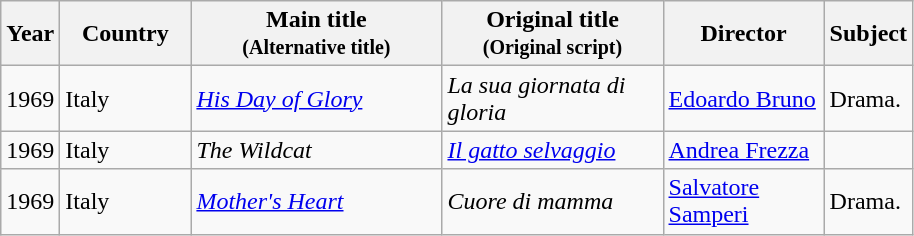<table class="wikitable sortable">
<tr>
<th>Year</th>
<th width= 80>Country</th>
<th class="unsortable" style="width:160px;">Main title<br><small>(Alternative title)</small></th>
<th class="unsortable" style="width:140px;">Original title<br><small>(Original script)</small></th>
<th width=100>Director</th>
<th class="unsortable">Subject</th>
</tr>
<tr>
<td>1969</td>
<td>Italy</td>
<td><em><a href='#'>His Day of Glory</a></em></td>
<td><em>La sua giornata di gloria</em></td>
<td><a href='#'>Edoardo Bruno</a></td>
<td>Drama.</td>
</tr>
<tr>
<td>1969</td>
<td>Italy</td>
<td><em>The Wildcat</em></td>
<td><em><a href='#'>Il gatto selvaggio</a></em></td>
<td><a href='#'>Andrea Frezza</a></td>
<td></td>
</tr>
<tr>
<td>1969</td>
<td>Italy</td>
<td><em><a href='#'>Mother's Heart</a></em></td>
<td><em>Cuore di mamma</em></td>
<td><a href='#'>Salvatore Samperi</a></td>
<td>Drama.</td>
</tr>
</table>
